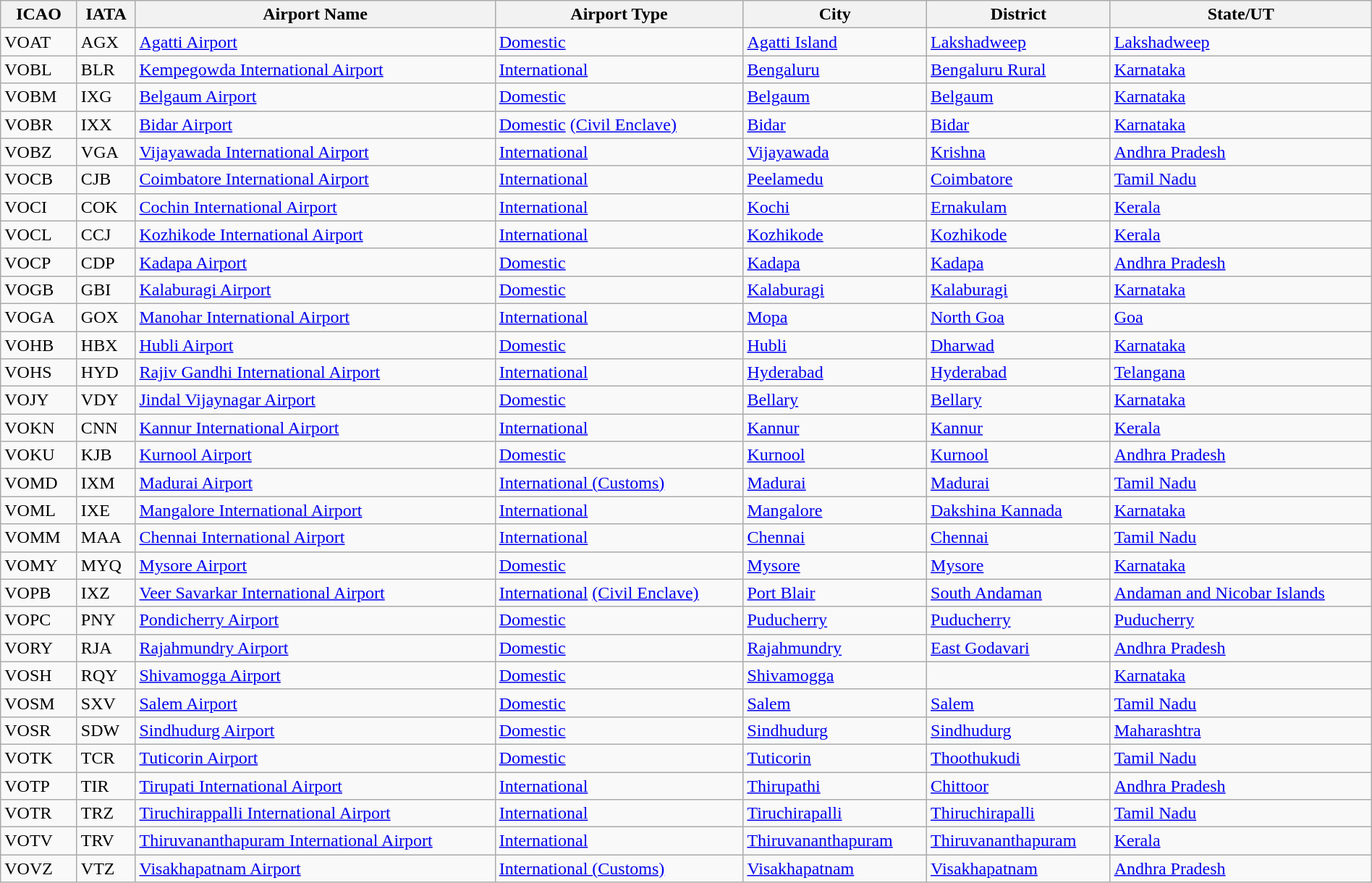<table class="wikitable sortable" style="width:100%;">
<tr>
<th>ICAO</th>
<th>IATA</th>
<th>Airport Name</th>
<th>Airport Type</th>
<th>City</th>
<th>District</th>
<th>State/UT</th>
</tr>
<tr>
<td>VOAT</td>
<td>AGX</td>
<td><a href='#'>Agatti Airport</a></td>
<td><a href='#'>Domestic</a></td>
<td><a href='#'>Agatti Island</a></td>
<td><a href='#'>Lakshadweep</a></td>
<td><a href='#'>Lakshadweep</a></td>
</tr>
<tr>
<td>VOBL</td>
<td>BLR</td>
<td><a href='#'>Kempegowda International Airport</a></td>
<td><a href='#'>International</a></td>
<td><a href='#'>Bengaluru</a></td>
<td><a href='#'>Bengaluru Rural</a></td>
<td><a href='#'>Karnataka</a></td>
</tr>
<tr>
<td>VOBM</td>
<td>IXG</td>
<td><a href='#'>Belgaum Airport</a></td>
<td><a href='#'>Domestic</a></td>
<td><a href='#'>Belgaum</a></td>
<td><a href='#'>Belgaum</a></td>
<td><a href='#'>Karnataka</a></td>
</tr>
<tr>
<td>VOBR</td>
<td>IXX</td>
<td><a href='#'>Bidar Airport</a></td>
<td><a href='#'>Domestic</a> <a href='#'>(Civil Enclave)</a></td>
<td><a href='#'>Bidar</a></td>
<td><a href='#'>Bidar</a></td>
<td><a href='#'>Karnataka</a></td>
</tr>
<tr>
<td>VOBZ</td>
<td>VGA</td>
<td><a href='#'>Vijayawada International Airport</a></td>
<td><a href='#'>International</a></td>
<td><a href='#'>Vijayawada</a></td>
<td><a href='#'>Krishna</a></td>
<td><a href='#'>Andhra Pradesh</a></td>
</tr>
<tr>
<td>VOCB</td>
<td>CJB</td>
<td><a href='#'>Coimbatore International Airport</a></td>
<td><a href='#'>International</a></td>
<td><a href='#'>Peelamedu</a></td>
<td><a href='#'>Coimbatore</a></td>
<td><a href='#'>Tamil Nadu</a></td>
</tr>
<tr>
<td>VOCI</td>
<td>COK</td>
<td><a href='#'>Cochin International Airport</a></td>
<td><a href='#'>International</a></td>
<td><a href='#'>Kochi</a></td>
<td><a href='#'>Ernakulam</a></td>
<td><a href='#'>Kerala</a></td>
</tr>
<tr>
<td>VOCL</td>
<td>CCJ</td>
<td><a href='#'>Kozhikode International Airport</a></td>
<td><a href='#'>International</a></td>
<td><a href='#'>Kozhikode</a></td>
<td><a href='#'>Kozhikode</a></td>
<td><a href='#'>Kerala</a></td>
</tr>
<tr>
<td>VOCP</td>
<td>CDP</td>
<td><a href='#'>Kadapa Airport</a></td>
<td><a href='#'>Domestic</a></td>
<td><a href='#'>Kadapa</a></td>
<td><a href='#'>Kadapa</a></td>
<td><a href='#'>Andhra Pradesh</a></td>
</tr>
<tr>
<td>VOGB</td>
<td>GBI</td>
<td><a href='#'>Kalaburagi Airport</a></td>
<td><a href='#'>Domestic</a></td>
<td><a href='#'>Kalaburagi</a></td>
<td><a href='#'>Kalaburagi</a></td>
<td><a href='#'>Karnataka</a></td>
</tr>
<tr>
<td>VOGA</td>
<td>GOX</td>
<td><a href='#'>Manohar International Airport</a></td>
<td><a href='#'>International</a></td>
<td><a href='#'>Mopa</a></td>
<td><a href='#'>North Goa</a></td>
<td><a href='#'>Goa</a></td>
</tr>
<tr>
<td>VOHB</td>
<td>HBX</td>
<td><a href='#'>Hubli Airport</a></td>
<td><a href='#'>Domestic</a></td>
<td><a href='#'>Hubli</a></td>
<td><a href='#'>Dharwad</a></td>
<td><a href='#'>Karnataka</a></td>
</tr>
<tr>
<td>VOHS</td>
<td>HYD</td>
<td><a href='#'>Rajiv Gandhi International Airport</a></td>
<td><a href='#'>International</a></td>
<td><a href='#'>Hyderabad</a></td>
<td><a href='#'>Hyderabad</a></td>
<td><a href='#'>Telangana</a></td>
</tr>
<tr>
<td>VOJY</td>
<td>VDY</td>
<td><a href='#'>Jindal Vijaynagar Airport</a></td>
<td><a href='#'>Domestic</a></td>
<td><a href='#'>Bellary</a></td>
<td><a href='#'>Bellary</a></td>
<td><a href='#'>Karnataka</a></td>
</tr>
<tr>
<td>VOKN</td>
<td>CNN</td>
<td><a href='#'>Kannur International Airport</a></td>
<td><a href='#'>International</a></td>
<td><a href='#'>Kannur</a></td>
<td><a href='#'>Kannur</a></td>
<td><a href='#'>Kerala</a></td>
</tr>
<tr>
<td>VOKU</td>
<td>KJB</td>
<td><a href='#'>Kurnool Airport</a></td>
<td><a href='#'>Domestic</a></td>
<td><a href='#'>Kurnool</a></td>
<td><a href='#'>Kurnool</a></td>
<td><a href='#'>Andhra Pradesh</a></td>
</tr>
<tr>
<td>VOMD</td>
<td>IXM</td>
<td><a href='#'>Madurai Airport</a></td>
<td><a href='#'>International (Customs)</a></td>
<td><a href='#'>Madurai</a></td>
<td><a href='#'>Madurai</a></td>
<td><a href='#'>Tamil Nadu</a></td>
</tr>
<tr>
<td>VOML</td>
<td>IXE</td>
<td><a href='#'>Mangalore International Airport</a></td>
<td><a href='#'>International</a></td>
<td><a href='#'>Mangalore</a></td>
<td><a href='#'>Dakshina Kannada</a></td>
<td><a href='#'>Karnataka</a></td>
</tr>
<tr>
<td>VOMM</td>
<td>MAA</td>
<td><a href='#'>Chennai International Airport</a></td>
<td><a href='#'>International</a></td>
<td><a href='#'>Chennai</a></td>
<td><a href='#'>Chennai</a></td>
<td><a href='#'>Tamil Nadu</a></td>
</tr>
<tr>
<td>VOMY</td>
<td>MYQ</td>
<td><a href='#'>Mysore Airport</a></td>
<td><a href='#'>Domestic</a></td>
<td><a href='#'>Mysore</a></td>
<td><a href='#'>Mysore</a></td>
<td><a href='#'>Karnataka</a></td>
</tr>
<tr>
<td>VOPB</td>
<td>IXZ</td>
<td><a href='#'>Veer Savarkar International Airport</a></td>
<td><a href='#'>International</a> <a href='#'>(Civil Enclave)</a></td>
<td><a href='#'>Port Blair</a></td>
<td><a href='#'>South Andaman</a></td>
<td><a href='#'>Andaman and Nicobar Islands</a></td>
</tr>
<tr>
<td>VOPC</td>
<td>PNY</td>
<td><a href='#'>Pondicherry Airport</a></td>
<td><a href='#'>Domestic</a></td>
<td><a href='#'>Puducherry</a></td>
<td><a href='#'>Puducherry</a></td>
<td><a href='#'>Puducherry</a></td>
</tr>
<tr>
<td>VORY</td>
<td>RJA</td>
<td><a href='#'>Rajahmundry Airport</a></td>
<td><a href='#'>Domestic</a></td>
<td><a href='#'>Rajahmundry</a></td>
<td><a href='#'>East Godavari</a></td>
<td><a href='#'>Andhra Pradesh</a></td>
</tr>
<tr>
<td>VOSH</td>
<td>RQY</td>
<td><a href='#'>Shivamogga Airport</a></td>
<td><a href='#'>Domestic</a></td>
<td><a href='#'>Shivamogga</a></td>
<td></td>
<td><a href='#'>Karnataka</a></td>
</tr>
<tr>
<td>VOSM</td>
<td>SXV</td>
<td><a href='#'>Salem Airport</a></td>
<td><a href='#'>Domestic</a></td>
<td><a href='#'>Salem</a></td>
<td><a href='#'>Salem</a></td>
<td><a href='#'>Tamil Nadu</a></td>
</tr>
<tr>
<td>VOSR</td>
<td>SDW</td>
<td><a href='#'>Sindhudurg Airport</a></td>
<td><a href='#'>Domestic</a></td>
<td><a href='#'>Sindhudurg</a></td>
<td><a href='#'>Sindhudurg</a></td>
<td><a href='#'>Maharashtra</a></td>
</tr>
<tr>
<td>VOTK</td>
<td>TCR</td>
<td><a href='#'>Tuticorin Airport</a></td>
<td><a href='#'>Domestic</a></td>
<td><a href='#'>Tuticorin</a></td>
<td><a href='#'>Thoothukudi</a></td>
<td><a href='#'>Tamil Nadu</a></td>
</tr>
<tr>
<td>VOTP</td>
<td>TIR</td>
<td><a href='#'>Tirupati International Airport</a></td>
<td><a href='#'>International</a></td>
<td><a href='#'>Thirupathi</a></td>
<td><a href='#'>Chittoor</a></td>
<td><a href='#'>Andhra Pradesh</a></td>
</tr>
<tr>
<td>VOTR</td>
<td>TRZ</td>
<td><a href='#'>Tiruchirappalli International Airport</a></td>
<td><a href='#'>International</a></td>
<td><a href='#'>Tiruchirapalli</a></td>
<td><a href='#'>Thiruchirapalli</a></td>
<td><a href='#'>Tamil Nadu</a></td>
</tr>
<tr>
<td>VOTV</td>
<td>TRV</td>
<td><a href='#'>Thiruvananthapuram International Airport</a></td>
<td><a href='#'>International</a></td>
<td><a href='#'>Thiruvananthapuram</a></td>
<td><a href='#'>Thiruvananthapuram</a></td>
<td><a href='#'>Kerala</a></td>
</tr>
<tr>
<td>VOVZ</td>
<td>VTZ</td>
<td><a href='#'>Visakhapatnam Airport</a></td>
<td><a href='#'>International (Customs)</a></td>
<td><a href='#'>Visakhapatnam</a></td>
<td><a href='#'>Visakhapatnam</a></td>
<td><a href='#'>Andhra Pradesh</a></td>
</tr>
</table>
